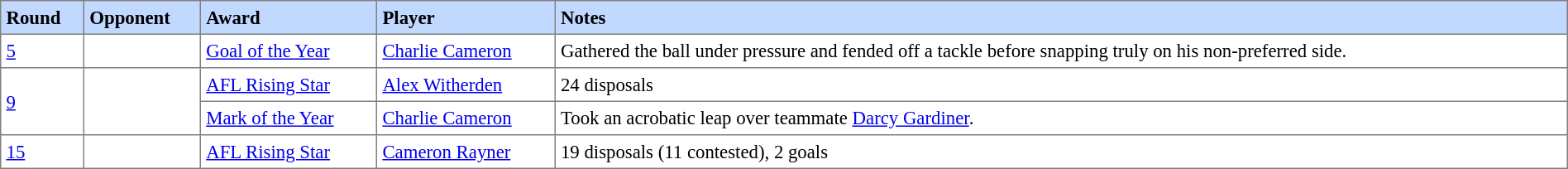<table border="1" cellpadding="4" cellspacing="0"  style="text-align:left; font-size:95%; border-collapse:collapse; width:100%;">
<tr style="background:#C1D8FF;">
<th>Round</th>
<th>Opponent</th>
<th>Award</th>
<th>Player</th>
<th>Notes</th>
</tr>
<tr>
<td><a href='#'>5</a></td>
<td></td>
<td><a href='#'>Goal of the Year</a></td>
<td><a href='#'>Charlie Cameron</a></td>
<td>Gathered the ball under pressure and fended off a tackle before snapping truly on his non-preferred side.</td>
</tr>
<tr>
<td rowspan="2"><a href='#'>9</a></td>
<td rowspan="2"></td>
<td><a href='#'>AFL Rising Star</a></td>
<td><a href='#'>Alex Witherden</a></td>
<td>24 disposals</td>
</tr>
<tr>
<td><a href='#'>Mark of the Year</a></td>
<td><a href='#'>Charlie Cameron</a></td>
<td>Took an acrobatic leap over teammate <a href='#'>Darcy Gardiner</a>.</td>
</tr>
<tr>
<td><a href='#'>15</a></td>
<td></td>
<td><a href='#'>AFL Rising Star</a></td>
<td><a href='#'>Cameron Rayner</a></td>
<td>19 disposals (11 contested), 2 goals</td>
</tr>
</table>
